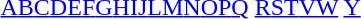<table id="toc" class="toc" summary="Class">
<tr>
<th></th>
</tr>
<tr>
<td style="text-align:center;"><a href='#'>A</a><a href='#'>B</a><a href='#'>C</a><a href='#'>D</a><a href='#'>E</a><a href='#'>F</a><a href='#'>G</a><a href='#'>H</a><a href='#'>I</a><a href='#'>J</a><a href='#'>L</a><a href='#'>M</a><a href='#'>N</a><a href='#'>O</a><a href='#'>P</a><a href='#'>Q</a> <a href='#'>R</a><a href='#'>S</a><a href='#'>T</a><a href='#'>V</a><a href='#'>W</a> <a href='#'>Y</a></td>
</tr>
</table>
